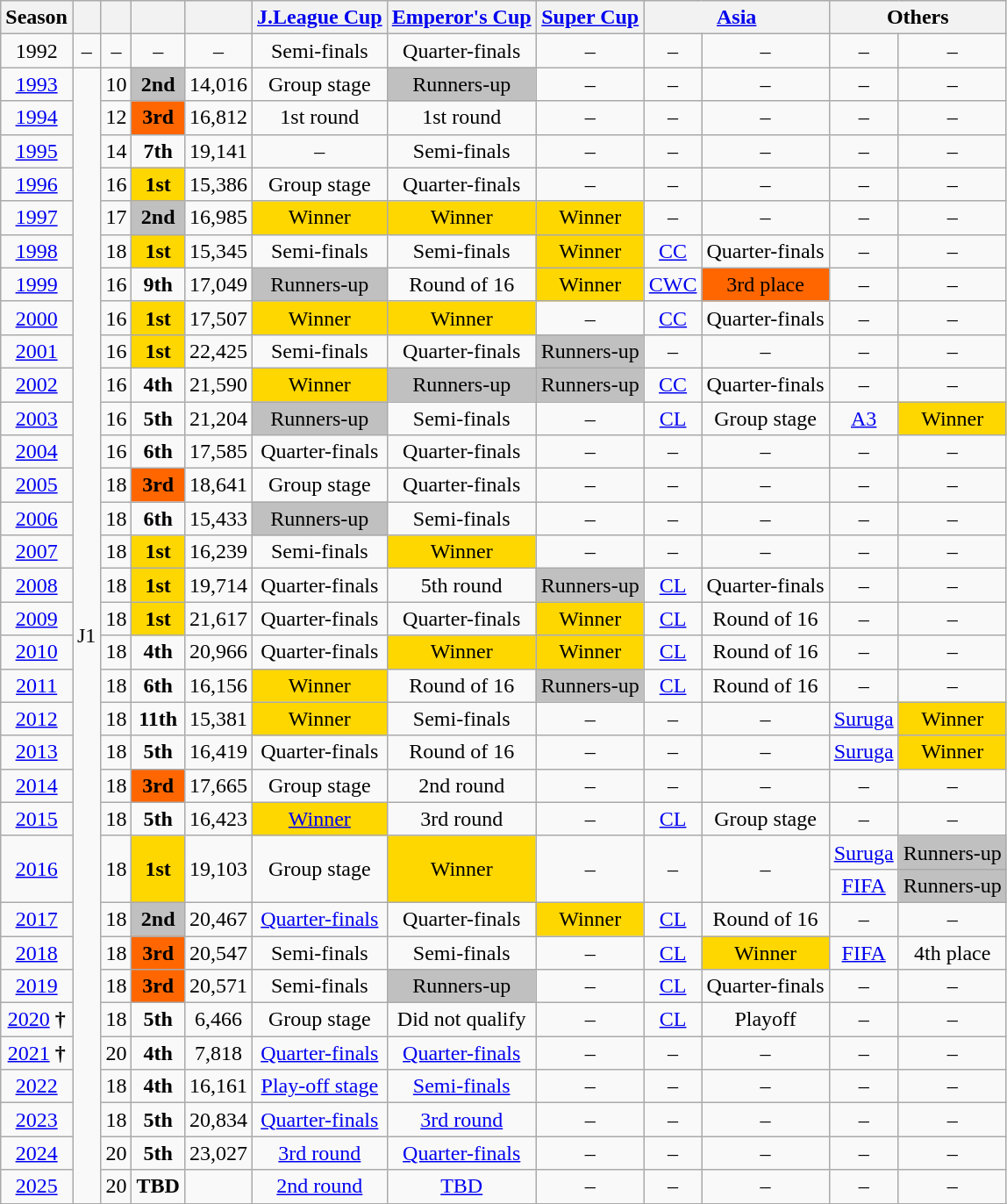<table class="wikitable" style="text-align:center;">
<tr>
<th>Season</th>
<th></th>
<th></th>
<th></th>
<th></th>
<th><a href='#'>J.League Cup</a></th>
<th><a href='#'>Emperor's Cup</a></th>
<th><a href='#'>Super Cup</a></th>
<th colspan="2"><a href='#'>Asia</a></th>
<th colspan="2">Others</th>
</tr>
<tr>
<td>1992</td>
<td>–</td>
<td>–</td>
<td>–</td>
<td>–</td>
<td>Semi-finals</td>
<td>Quarter-finals</td>
<td>–</td>
<td>–</td>
<td>–</td>
<td>–</td>
<td>–</td>
</tr>
<tr>
<td><a href='#'>1993</a></td>
<td rowspan="34">J1</td>
<td>10</td>
<td bgcolor="silver"><strong>2nd</strong></td>
<td>14,016</td>
<td>Group stage</td>
<td bgcolor="silver">Runners-up</td>
<td>–</td>
<td>–</td>
<td>–</td>
<td>–</td>
<td>–</td>
</tr>
<tr>
<td><a href='#'>1994</a></td>
<td>12</td>
<td bgcolor="ff6600"><strong>3rd</strong></td>
<td>16,812</td>
<td>1st round</td>
<td>1st round</td>
<td>–</td>
<td>–</td>
<td>–</td>
<td>–</td>
<td>–</td>
</tr>
<tr>
<td><a href='#'>1995</a></td>
<td>14</td>
<td><strong>7th</strong></td>
<td>19,141</td>
<td>–</td>
<td>Semi-finals</td>
<td>–</td>
<td>–</td>
<td>–</td>
<td>–</td>
<td>–</td>
</tr>
<tr>
<td><a href='#'>1996</a></td>
<td>16</td>
<td bgcolor="gold"><strong>1st</strong></td>
<td>15,386</td>
<td>Group stage</td>
<td>Quarter-finals</td>
<td>–</td>
<td>–</td>
<td>–</td>
<td>–</td>
<td>–</td>
</tr>
<tr>
<td><a href='#'>1997</a></td>
<td>17</td>
<td bgcolor="silver"><strong>2nd</strong></td>
<td>16,985</td>
<td bgcolor="gold">Winner</td>
<td bgcolor="gold">Winner</td>
<td bgcolor="gold">Winner</td>
<td>–</td>
<td>–</td>
<td>–</td>
<td>–</td>
</tr>
<tr>
<td><a href='#'>1998</a></td>
<td>18</td>
<td bgcolor="gold"><strong>1st</strong></td>
<td>15,345</td>
<td>Semi-finals</td>
<td>Semi-finals</td>
<td bgcolor="gold">Winner</td>
<td><a href='#'>CC</a></td>
<td>Quarter-finals</td>
<td>–</td>
<td>–</td>
</tr>
<tr>
<td><a href='#'>1999</a></td>
<td>16</td>
<td><strong>9th</strong></td>
<td>17,049</td>
<td bgcolor="silver">Runners-up</td>
<td>Round of 16</td>
<td bgcolor="gold">Winner</td>
<td><a href='#'>CWC</a></td>
<td bgcolor="ff6600">3rd place</td>
<td>–</td>
<td>–</td>
</tr>
<tr>
<td><a href='#'>2000</a></td>
<td>16</td>
<td bgcolor="gold"><strong>1st</strong></td>
<td>17,507</td>
<td bgcolor="gold">Winner</td>
<td bgcolor="gold">Winner</td>
<td>–</td>
<td><a href='#'>CC</a></td>
<td>Quarter-finals</td>
<td>–</td>
<td>–</td>
</tr>
<tr>
<td><a href='#'>2001</a></td>
<td>16</td>
<td bgcolor="gold"><strong>1st</strong></td>
<td>22,425</td>
<td>Semi-finals</td>
<td>Quarter-finals</td>
<td bgcolor="silver">Runners-up</td>
<td>–</td>
<td>–</td>
<td>–</td>
<td>–</td>
</tr>
<tr>
<td><a href='#'>2002</a></td>
<td>16</td>
<td><strong>4th</strong></td>
<td>21,590</td>
<td bgcolor="gold">Winner</td>
<td bgcolor="silver">Runners-up</td>
<td bgcolor="silver">Runners-up</td>
<td><a href='#'>CC</a></td>
<td>Quarter-finals</td>
<td>–</td>
<td>–</td>
</tr>
<tr>
<td><a href='#'>2003</a></td>
<td>16</td>
<td><strong>5th</strong></td>
<td>21,204</td>
<td bgcolor="silver">Runners-up</td>
<td>Semi-finals</td>
<td>–</td>
<td><a href='#'>CL</a></td>
<td>Group stage</td>
<td><a href='#'>A3</a></td>
<td bgcolor="gold">Winner</td>
</tr>
<tr>
<td><a href='#'>2004</a></td>
<td>16</td>
<td><strong>6th</strong></td>
<td>17,585</td>
<td>Quarter-finals</td>
<td>Quarter-finals</td>
<td>–</td>
<td>–</td>
<td>–</td>
<td>–</td>
<td>–</td>
</tr>
<tr>
<td><a href='#'>2005</a></td>
<td>18</td>
<td bgcolor="ff6600"><strong>3rd</strong></td>
<td>18,641</td>
<td>Group stage</td>
<td>Quarter-finals</td>
<td>–</td>
<td>–</td>
<td>–</td>
<td>–</td>
<td>–</td>
</tr>
<tr>
<td><a href='#'>2006</a></td>
<td>18</td>
<td><strong>6th</strong></td>
<td>15,433</td>
<td bgcolor="silver">Runners-up</td>
<td>Semi-finals</td>
<td>–</td>
<td>–</td>
<td>–</td>
<td>–</td>
<td>–</td>
</tr>
<tr>
<td><a href='#'>2007</a></td>
<td>18</td>
<td bgcolor="gold"><strong>1st</strong></td>
<td>16,239</td>
<td>Semi-finals</td>
<td bgcolor="gold">Winner</td>
<td>–</td>
<td>–</td>
<td>–</td>
<td>–</td>
<td>–</td>
</tr>
<tr>
<td><a href='#'>2008</a></td>
<td>18</td>
<td bgcolor="gold"><strong>1st</strong></td>
<td>19,714</td>
<td>Quarter-finals</td>
<td>5th round</td>
<td bgcolor="silver">Runners-up</td>
<td><a href='#'>CL</a></td>
<td>Quarter-finals</td>
<td>–</td>
<td>–</td>
</tr>
<tr>
<td><a href='#'>2009</a></td>
<td>18</td>
<td bgcolor="gold"><strong>1st</strong></td>
<td>21,617</td>
<td>Quarter-finals</td>
<td>Quarter-finals</td>
<td bgcolor="gold">Winner</td>
<td><a href='#'>CL</a></td>
<td>Round of 16</td>
<td>–</td>
<td>–</td>
</tr>
<tr>
<td><a href='#'>2010</a></td>
<td>18</td>
<td><strong>4th</strong></td>
<td>20,966</td>
<td>Quarter-finals</td>
<td bgcolor="gold">Winner</td>
<td bgcolor="gold">Winner</td>
<td><a href='#'>CL</a></td>
<td>Round of 16</td>
<td>–</td>
<td>–</td>
</tr>
<tr>
<td><a href='#'>2011</a></td>
<td>18</td>
<td><strong>6th</strong></td>
<td>16,156</td>
<td bgcolor="gold">Winner</td>
<td>Round of 16</td>
<td bgcolor="silver">Runners-up</td>
<td><a href='#'>CL</a></td>
<td>Round of 16</td>
<td>–</td>
<td>–</td>
</tr>
<tr>
<td><a href='#'>2012</a></td>
<td>18</td>
<td><strong>11th</strong></td>
<td>15,381</td>
<td bgcolor="gold">Winner</td>
<td>Semi-finals</td>
<td>–</td>
<td>–</td>
<td>–</td>
<td><a href='#'>Suruga</a></td>
<td bgcolor="gold">Winner</td>
</tr>
<tr>
<td><a href='#'>2013</a></td>
<td>18</td>
<td><strong>5th</strong></td>
<td>16,419</td>
<td>Quarter-finals</td>
<td>Round of 16</td>
<td>–</td>
<td>–</td>
<td>–</td>
<td><a href='#'>Suruga</a></td>
<td bgcolor="gold">Winner</td>
</tr>
<tr>
<td><a href='#'>2014</a></td>
<td>18</td>
<td bgcolor="ff6600"><strong>3rd</strong></td>
<td>17,665</td>
<td>Group stage</td>
<td>2nd round</td>
<td>–</td>
<td>–</td>
<td>–</td>
<td>–</td>
<td>–</td>
</tr>
<tr>
<td><a href='#'>2015</a></td>
<td>18</td>
<td><strong>5th</strong></td>
<td>16,423</td>
<td bgcolor="gold"><a href='#'>Winner</a></td>
<td>3rd round</td>
<td>–</td>
<td><a href='#'>CL</a></td>
<td>Group stage</td>
<td>–</td>
<td>–</td>
</tr>
<tr>
<td rowspan="2"><a href='#'>2016</a></td>
<td rowspan="2">18</td>
<td rowspan="2" bgcolor="gold"><strong>1st</strong></td>
<td rowspan="2">19,103</td>
<td rowspan="2">Group stage</td>
<td rowspan="2" bgcolor="gold">Winner</td>
<td rowspan="2">–</td>
<td rowspan="2">–</td>
<td rowspan="2">–</td>
<td><a href='#'>Suruga</a></td>
<td bgcolor="silver">Runners-up</td>
</tr>
<tr>
<td><a href='#'>FIFA</a></td>
<td bgcolor="silver">Runners-up</td>
</tr>
<tr>
<td><a href='#'>2017</a></td>
<td>18</td>
<td bgcolor="silver"><strong>2nd</strong></td>
<td>20,467</td>
<td><a href='#'>Quarter-finals</a></td>
<td>Quarter-finals</td>
<td bgcolor="gold">Winner</td>
<td><a href='#'>CL</a></td>
<td>Round of 16</td>
<td>–</td>
<td>–</td>
</tr>
<tr>
<td><a href='#'>2018</a></td>
<td>18</td>
<td bgcolor="ff6600"><strong>3rd</strong></td>
<td>20,547</td>
<td>Semi-finals</td>
<td>Semi-finals</td>
<td>–</td>
<td><a href='#'>CL</a></td>
<td bgcolor="gold">Winner</td>
<td><a href='#'>FIFA</a></td>
<td>4th place</td>
</tr>
<tr>
<td><a href='#'>2019</a></td>
<td>18</td>
<td bgcolor="ff6600"><strong>3rd</strong></td>
<td>20,571</td>
<td>Semi-finals</td>
<td bgcolor="silver">Runners-up</td>
<td>–</td>
<td><a href='#'>CL</a></td>
<td>Quarter-finals</td>
<td>–</td>
<td>–</td>
</tr>
<tr>
<td><a href='#'>2020</a> <strong>†</strong></td>
<td>18</td>
<td><strong>5th</strong></td>
<td>6,466</td>
<td>Group stage</td>
<td>Did not qualify</td>
<td>–</td>
<td><a href='#'>CL</a></td>
<td>Playoff</td>
<td>–</td>
<td>–</td>
</tr>
<tr>
<td><a href='#'>2021</a> <strong>†</strong></td>
<td>20</td>
<td><strong>4th</strong></td>
<td>7,818</td>
<td><a href='#'>Quarter-finals</a></td>
<td><a href='#'>Quarter-finals</a></td>
<td>–</td>
<td>–</td>
<td>–</td>
<td>–</td>
<td>–</td>
</tr>
<tr>
<td><a href='#'>2022</a></td>
<td>18</td>
<td><strong>4th</strong></td>
<td>16,161</td>
<td><a href='#'>Play-off stage</a></td>
<td><a href='#'>Semi-finals</a></td>
<td>–</td>
<td>–</td>
<td>–</td>
<td>–</td>
<td>–</td>
</tr>
<tr>
<td><a href='#'>2023</a></td>
<td>18</td>
<td><strong>5th</strong></td>
<td>20,834</td>
<td><a href='#'>Quarter-finals</a></td>
<td><a href='#'>3rd round</a></td>
<td>–</td>
<td>–</td>
<td>–</td>
<td>–</td>
<td>–</td>
</tr>
<tr>
<td><a href='#'>2024</a></td>
<td>20</td>
<td><strong>5th</strong></td>
<td>23,027</td>
<td><a href='#'>3rd round</a></td>
<td><a href='#'>Quarter-finals</a></td>
<td>–</td>
<td>–</td>
<td>–</td>
<td>–</td>
<td>–</td>
</tr>
<tr>
<td><a href='#'>2025</a></td>
<td>20</td>
<td><strong>TBD</strong></td>
<td></td>
<td><a href='#'>2nd round</a></td>
<td><a href='#'>TBD</a></td>
<td>–</td>
<td>–</td>
<td>–</td>
<td>–</td>
<td>–</td>
</tr>
<tr>
</tr>
</table>
